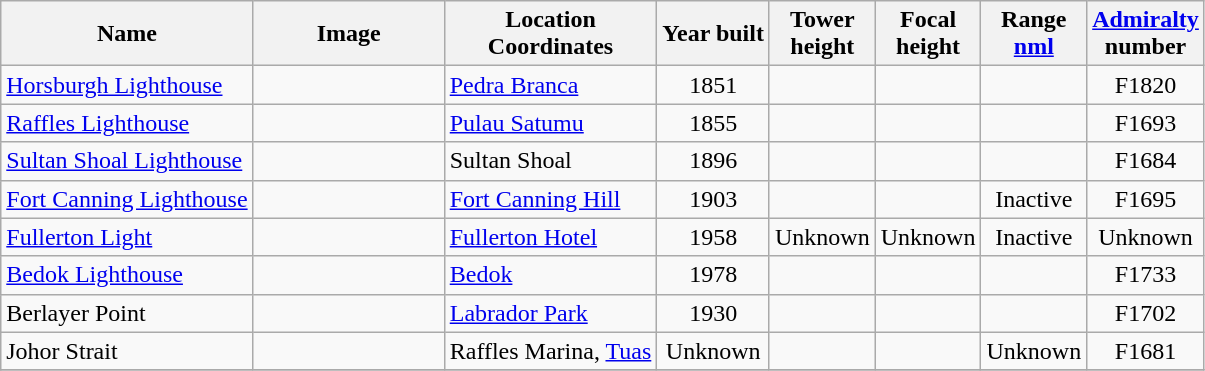<table class="wikitable sortable">
<tr>
<th>Name</th>
<th class="unsortable" align="center" width="120px">Image</th>
<th>Location <br> Coordinates</th>
<th data-sort-type="number">Year built</th>
<th data-sort-type="number">Tower<br> height</th>
<th data-sort-type="number">Focal<br> height</th>
<th data-sort-type="number">Range<br><a href='#'>nml</a></th>
<th data-sort-type="number"><a href='#'>Admiralty</a><br>number</th>
</tr>
<tr ---->
<td><a href='#'>Horsburgh Lighthouse</a></td>
<td></td>
<td><a href='#'>Pedra Branca</a><br></td>
<td align="center">1851</td>
<td align="center"></td>
<td align="center"></td>
<td align="center"></td>
<td align="center">F1820</td>
</tr>
<tr ->
<td><a href='#'>Raffles Lighthouse</a></td>
<td></td>
<td><a href='#'>Pulau Satumu</a><br></td>
<td align="center">1855</td>
<td align="center"></td>
<td align="center"></td>
<td align="center"></td>
<td align="center">F1693</td>
</tr>
<tr ->
<td><a href='#'>Sultan Shoal Lighthouse</a></td>
<td></td>
<td>Sultan Shoal<br></td>
<td align="center">1896</td>
<td align="center"></td>
<td align="center"></td>
<td align="center"></td>
<td align="center">F1684</td>
</tr>
<tr ->
<td><a href='#'>Fort Canning Lighthouse</a></td>
<td></td>
<td><a href='#'>Fort Canning Hill</a><br></td>
<td align="center">1903</td>
<td align="center"></td>
<td align="center"></td>
<td align="center">Inactive</td>
<td align="center">F1695</td>
</tr>
<tr ->
<td><a href='#'>Fullerton Light</a></td>
<td></td>
<td><a href='#'>Fullerton Hotel</a><br></td>
<td align="center">1958</td>
<td align="center">Unknown</td>
<td align="center">Unknown</td>
<td align="center">Inactive</td>
<td align="center">Unknown</td>
</tr>
<tr ->
<td><a href='#'>Bedok Lighthouse</a></td>
<td></td>
<td><a href='#'>Bedok</a><br></td>
<td align="center">1978</td>
<td align="center"></td>
<td align="center"></td>
<td align="center"></td>
<td align="center">F1733</td>
</tr>
<tr ->
<td>Berlayer Point</td>
<td></td>
<td><a href='#'>Labrador Park</a><br></td>
<td align="center">1930</td>
<td align="center"></td>
<td align="center"></td>
<td align="center"></td>
<td align="center">F1702</td>
</tr>
<tr ->
<td>Johor Strait</td>
<td></td>
<td>Raffles Marina, <a href='#'>Tuas</a><br></td>
<td align="center">Unknown</td>
<td align="center"></td>
<td align="center"></td>
<td align="center">Unknown</td>
<td align="center">F1681</td>
</tr>
<tr>
</tr>
</table>
